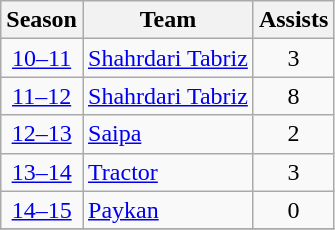<table class="wikitable" style="text-align: center;">
<tr>
<th>Season</th>
<th>Team</th>
<th>Assists</th>
</tr>
<tr>
<td><a href='#'>10–11</a></td>
<td align="left"><a href='#'>Shahrdari Tabriz</a></td>
<td>3</td>
</tr>
<tr>
<td><a href='#'>11–12</a></td>
<td align="left"><a href='#'>Shahrdari Tabriz</a></td>
<td>8</td>
</tr>
<tr>
<td><a href='#'>12–13</a></td>
<td align="left"><a href='#'>Saipa</a></td>
<td>2</td>
</tr>
<tr>
<td><a href='#'>13–14</a></td>
<td align="left"><a href='#'>Tractor</a></td>
<td>3</td>
</tr>
<tr>
<td><a href='#'>14–15</a></td>
<td align="left"><a href='#'>Paykan</a></td>
<td>0</td>
</tr>
<tr>
</tr>
</table>
